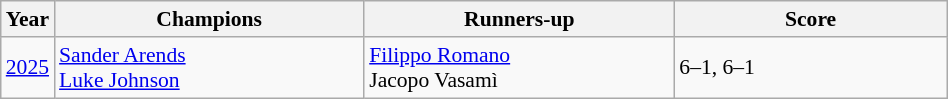<table class="wikitable" style="font-size:90%">
<tr>
<th>Year</th>
<th width="200">Champions</th>
<th width="200">Runners-up</th>
<th width="175">Score</th>
</tr>
<tr>
<td><a href='#'>2025</a></td>
<td> <a href='#'>Sander Arends</a><br> <a href='#'>Luke Johnson</a></td>
<td> <a href='#'>Filippo Romano</a><br> Jacopo Vasamì</td>
<td>6–1, 6–1</td>
</tr>
</table>
